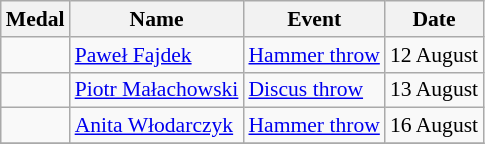<table class="wikitable" style="font-size:90%">
<tr>
<th>Medal</th>
<th>Name</th>
<th>Event</th>
<th>Date</th>
</tr>
<tr>
<td></td>
<td><a href='#'>Paweł Fajdek</a></td>
<td><a href='#'>Hammer throw</a></td>
<td>12 August</td>
</tr>
<tr>
<td></td>
<td><a href='#'>Piotr Małachowski</a></td>
<td><a href='#'>Discus throw</a></td>
<td>13 August</td>
</tr>
<tr>
<td></td>
<td><a href='#'>Anita Włodarczyk</a></td>
<td><a href='#'>Hammer throw</a></td>
<td>16 August</td>
</tr>
<tr>
</tr>
</table>
